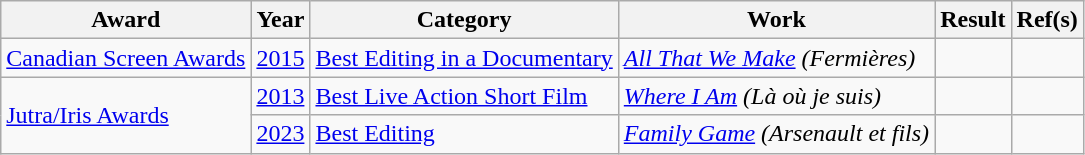<table class="wikitable plainrowheaders sortable">
<tr>
<th>Award</th>
<th>Year</th>
<th>Category</th>
<th>Work</th>
<th>Result</th>
<th>Ref(s)</th>
</tr>
<tr>
<td><a href='#'>Canadian Screen Awards</a></td>
<td><a href='#'>2015</a></td>
<td><a href='#'>Best Editing in a Documentary</a></td>
<td><em><a href='#'>All That We Make</a> (Fermières)</em></td>
<td></td>
<td></td>
</tr>
<tr>
<td rowspan=2><a href='#'>Jutra/Iris Awards</a></td>
<td><a href='#'>2013</a></td>
<td><a href='#'>Best Live Action Short Film</a></td>
<td><em><a href='#'>Where I Am</a> (Là où je suis)</em></td>
<td></td>
<td></td>
</tr>
<tr>
<td><a href='#'>2023</a></td>
<td><a href='#'>Best Editing</a></td>
<td><em><a href='#'>Family Game</a> (Arsenault et fils)</em></td>
<td></td>
<td></td>
</tr>
</table>
